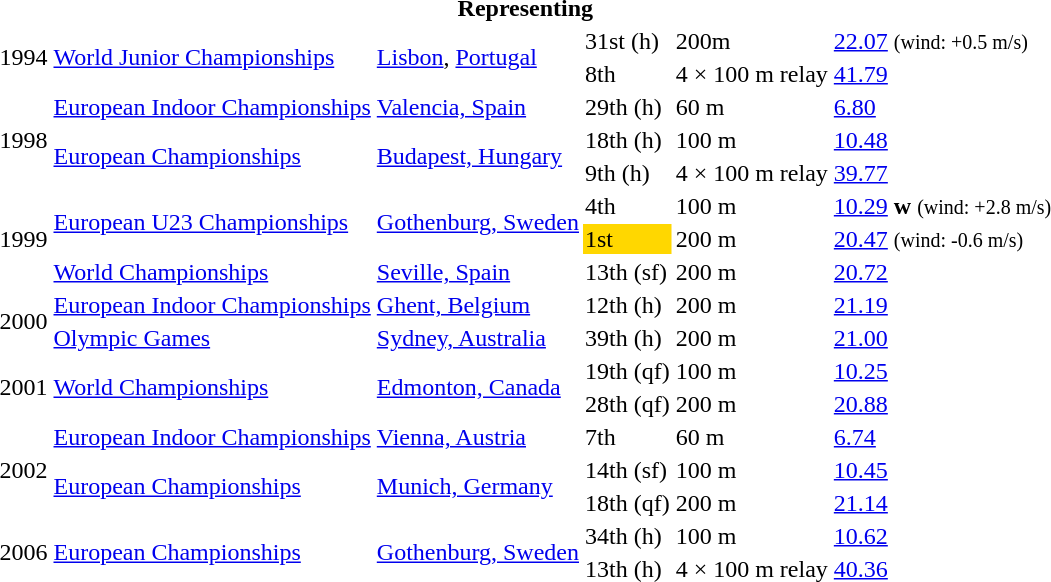<table>
<tr>
<th colspan="6">Representing </th>
</tr>
<tr>
<td rowspan=2>1994</td>
<td rowspan=2><a href='#'>World Junior Championships</a></td>
<td rowspan=2><a href='#'>Lisbon</a>, <a href='#'>Portugal</a></td>
<td>31st (h)</td>
<td>200m</td>
<td><a href='#'>22.07</a> <small>(wind: +0.5 m/s)</small></td>
</tr>
<tr>
<td>8th</td>
<td>4 × 100 m relay</td>
<td><a href='#'>41.79</a></td>
</tr>
<tr>
<td rowspan=3>1998</td>
<td><a href='#'>European Indoor Championships</a></td>
<td><a href='#'>Valencia, Spain</a></td>
<td>29th (h)</td>
<td>60 m</td>
<td><a href='#'>6.80</a></td>
</tr>
<tr>
<td rowspan=2><a href='#'>European Championships</a></td>
<td rowspan=2><a href='#'>Budapest, Hungary</a></td>
<td>18th (h)</td>
<td>100 m</td>
<td><a href='#'>10.48</a></td>
</tr>
<tr>
<td>9th (h)</td>
<td>4 × 100 m relay</td>
<td><a href='#'>39.77</a></td>
</tr>
<tr>
<td rowspan=3>1999</td>
<td rowspan=2><a href='#'>European U23 Championships</a></td>
<td rowspan=2><a href='#'>Gothenburg, Sweden</a></td>
<td>4th</td>
<td>100 m</td>
<td><a href='#'>10.29</a> <strong>w</strong> <small>(wind: +2.8 m/s)</small></td>
</tr>
<tr>
<td bgcolor=gold>1st</td>
<td>200 m</td>
<td><a href='#'>20.47</a> <small>(wind: -0.6 m/s)</small></td>
</tr>
<tr>
<td><a href='#'>World Championships</a></td>
<td><a href='#'>Seville, Spain</a></td>
<td>13th (sf)</td>
<td>200 m</td>
<td><a href='#'>20.72</a></td>
</tr>
<tr>
<td rowspan=2>2000</td>
<td><a href='#'>European Indoor Championships</a></td>
<td><a href='#'>Ghent, Belgium</a></td>
<td>12th (h)</td>
<td>200 m</td>
<td><a href='#'>21.19</a></td>
</tr>
<tr>
<td><a href='#'>Olympic Games</a></td>
<td><a href='#'>Sydney, Australia</a></td>
<td>39th (h)</td>
<td>200 m</td>
<td><a href='#'>21.00</a></td>
</tr>
<tr>
<td rowspan=2>2001</td>
<td rowspan=2><a href='#'>World Championships</a></td>
<td rowspan=2><a href='#'>Edmonton, Canada</a></td>
<td>19th (qf)</td>
<td>100 m</td>
<td><a href='#'>10.25</a></td>
</tr>
<tr>
<td>28th (qf)</td>
<td>200 m</td>
<td><a href='#'>20.88</a></td>
</tr>
<tr>
<td rowspan=3>2002</td>
<td><a href='#'>European Indoor Championships</a></td>
<td><a href='#'>Vienna, Austria</a></td>
<td>7th</td>
<td>60 m</td>
<td><a href='#'>6.74</a></td>
</tr>
<tr>
<td rowspan=2><a href='#'>European Championships</a></td>
<td rowspan=2><a href='#'>Munich, Germany</a></td>
<td>14th (sf)</td>
<td>100 m</td>
<td><a href='#'>10.45</a></td>
</tr>
<tr>
<td>18th (qf)</td>
<td>200 m</td>
<td><a href='#'>21.14</a></td>
</tr>
<tr>
<td rowspan=2>2006</td>
<td rowspan=2><a href='#'>European Championships</a></td>
<td rowspan=2><a href='#'>Gothenburg, Sweden</a></td>
<td>34th (h)</td>
<td>100 m</td>
<td><a href='#'>10.62</a></td>
</tr>
<tr>
<td>13th (h)</td>
<td>4 × 100 m relay</td>
<td><a href='#'>40.36</a></td>
</tr>
</table>
